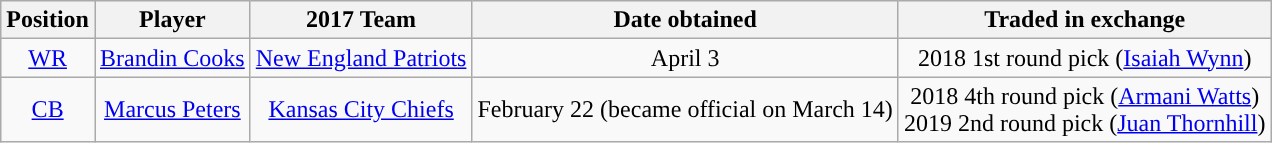<table class="wikitable" style="text-align:center">
<tr>
<th>Position</th>
<th>Player</th>
<th>2017 Team</th>
<th>Date obtained</th>
<th>Traded in exchange</th>
</tr>
<tr>
<td><a href='#'>WR</a></td>
<td><a href='#'>Brandin Cooks</a></td>
<td><a href='#'>New England Patriots</a></td>
<td>April 3</td>
<td>2018 1st round pick (<a href='#'>Isaiah Wynn</a>)</td>
</tr>
<tr>
<td><a href='#'>CB</a></td>
<td><a href='#'>Marcus Peters</a></td>
<td><a href='#'>Kansas City Chiefs</a></td>
<td>February 22 (became official on March 14)</td>
<td>2018 4th round pick (<a href='#'>Armani Watts</a>)<br> 2019 2nd round pick (<a href='#'>Juan Thornhill</a>)</td>
</tr>
</table>
